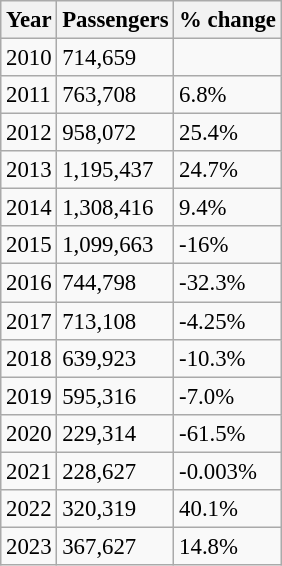<table class="wikitable" style="font-size: 95%">
<tr>
<th>Year</th>
<th>Passengers</th>
<th>% change</th>
</tr>
<tr>
<td>2010</td>
<td>714,659</td>
<td></td>
</tr>
<tr>
<td>2011</td>
<td>763,708</td>
<td> 6.8%</td>
</tr>
<tr>
<td>2012</td>
<td>958,072</td>
<td> 25.4%</td>
</tr>
<tr>
<td>2013</td>
<td>1,195,437</td>
<td> 24.7%</td>
</tr>
<tr>
<td>2014</td>
<td>1,308,416</td>
<td> 9.4%</td>
</tr>
<tr>
<td>2015</td>
<td>1,099,663</td>
<td> -16%</td>
</tr>
<tr>
<td>2016</td>
<td>744,798</td>
<td> -32.3%</td>
</tr>
<tr>
<td>2017</td>
<td>713,108</td>
<td> -4.25%</td>
</tr>
<tr>
<td>2018</td>
<td>639,923</td>
<td> -10.3%</td>
</tr>
<tr>
<td>2019</td>
<td>595,316</td>
<td> -7.0%</td>
</tr>
<tr>
<td>2020</td>
<td>229,314</td>
<td> -61.5%</td>
</tr>
<tr>
<td>2021</td>
<td>228,627</td>
<td> -0.003%</td>
</tr>
<tr>
<td>2022</td>
<td>320,319</td>
<td> 40.1%</td>
</tr>
<tr>
<td>2023</td>
<td>367,627</td>
<td> 14.8%</td>
</tr>
</table>
